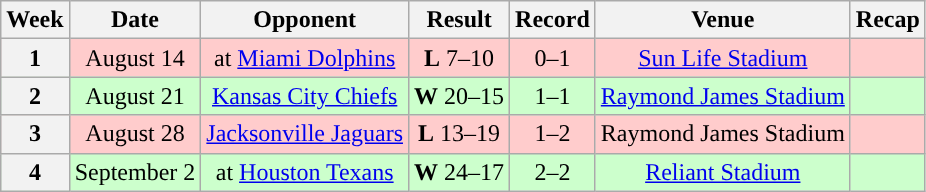<table class="wikitable" style="text-align:center">
<tr>
<th>Week</th>
<th>Date</th>
<th>Opponent</th>
<th>Result</th>
<th>Record</th>
<th>Venue</th>
<th>Recap</th>
</tr>
<tr style="background:#fcc;">
<th>1</th>
<td style="text-align:center;">August 14</td>
<td style="text-align:center;">at <a href='#'>Miami Dolphins</a></td>
<td style="text-align:center;"><strong>L</strong> 7–10</td>
<td style="text-align:center;">0–1</td>
<td style="text-align:center;"><a href='#'>Sun Life Stadium</a></td>
<td style="text-align:center;"></td>
</tr>
<tr style="background:#cfc;">
<th>2</th>
<td style="text-align:center;">August 21</td>
<td style="text-align:center;"><a href='#'>Kansas City Chiefs</a></td>
<td style="text-align:center;"><strong>W</strong> 20–15</td>
<td style="text-align:center;">1–1</td>
<td style="text-align:center;"><a href='#'>Raymond James Stadium</a></td>
<td style="text-align:center;"></td>
</tr>
<tr style="background:#fcc;">
<th>3</th>
<td style="text-align:center;">August 28</td>
<td style="text-align:center;"><a href='#'>Jacksonville Jaguars</a></td>
<td style="text-align:center;"><strong>L</strong> 13–19</td>
<td style="text-align:center;">1–2</td>
<td style="text-align:center;">Raymond James Stadium</td>
<td style="text-align:center;"></td>
</tr>
<tr style="background:#cfc;">
<th>4</th>
<td style="text-align:center;">September 2</td>
<td style="text-align:center;">at <a href='#'>Houston Texans</a></td>
<td style="text-align:center;"><strong>W</strong> 24–17</td>
<td style="text-align:center;">2–2</td>
<td style="text-align:center;"><a href='#'>Reliant Stadium</a></td>
<td style="text-align:center;"></td>
</tr>
</table>
